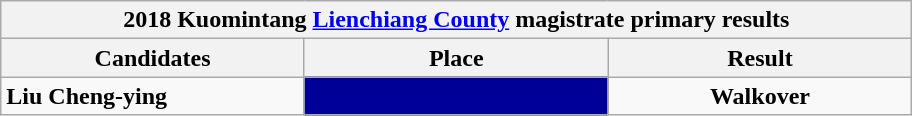<table class="wikitable collapsible">
<tr>
<th colspan="6" width=600>2018 Kuomintang <a href='#'>Lienchiang County</a> magistrate primary results</th>
</tr>
<tr>
<th width=80>Candidates</th>
<th width=80>Place</th>
<th width=80>Result</th>
</tr>
<tr>
<td><strong>Liu Cheng-ying</strong></td>
<td style="background: #000099; text-align:center"><strong></strong></td>
<td style="text-align:center"><strong>Walkover</strong></td>
</tr>
</table>
